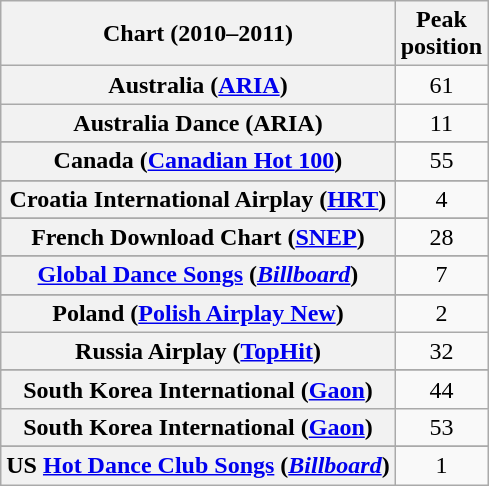<table class="wikitable sortable plainrowheaders" style="text-align:center;">
<tr>
<th scope="col">Chart (2010–2011)</th>
<th scope="col">Peak<br>position</th>
</tr>
<tr>
<th scope="row">Australia (<a href='#'>ARIA</a>)</th>
<td style="text-align:center;">61</td>
</tr>
<tr>
<th scope="row">Australia Dance (ARIA)</th>
<td style="text-align:center;">11</td>
</tr>
<tr>
</tr>
<tr>
</tr>
<tr>
</tr>
<tr>
<th scope="row">Canada (<a href='#'>Canadian Hot 100</a>)</th>
<td style="text-align:center;">55</td>
</tr>
<tr>
</tr>
<tr>
<th scope="row">Croatia International Airplay (<a href='#'>HRT</a>)</th>
<td>4</td>
</tr>
<tr>
</tr>
<tr>
</tr>
<tr>
</tr>
<tr>
</tr>
<tr>
<th scope="row">French Download Chart (<a href='#'>SNEP</a>)</th>
<td style="text-align:center;">28</td>
</tr>
<tr>
</tr>
<tr>
<th scope="row"><a href='#'>Global Dance Songs</a> (<em><a href='#'>Billboard</a></em>)</th>
<td style="text-align:center;">7</td>
</tr>
<tr>
</tr>
<tr>
</tr>
<tr>
</tr>
<tr>
</tr>
<tr>
</tr>
<tr>
</tr>
<tr>
</tr>
<tr>
</tr>
<tr>
<th scope="row">Poland (<a href='#'>Polish Airplay New</a>)</th>
<td align="center">2</td>
</tr>
<tr>
<th scope="row">Russia Airplay (<a href='#'>TopHit</a>)</th>
<td align="center">32</td>
</tr>
<tr>
</tr>
<tr>
</tr>
<tr>
<th scope="row">South Korea International (<a href='#'>Gaon</a>)</th>
<td style="text-align:center;">44</td>
</tr>
<tr>
<th scope="row">South Korea International (<a href='#'>Gaon</a>)<br></th>
<td style="text-align:center;">53</td>
</tr>
<tr>
</tr>
<tr>
</tr>
<tr>
</tr>
<tr>
</tr>
<tr>
<th scope="row">US <a href='#'>Hot Dance Club Songs</a> (<a href='#'><em>Billboard</em></a>)</th>
<td style="text-align:center;">1</td>
</tr>
</table>
